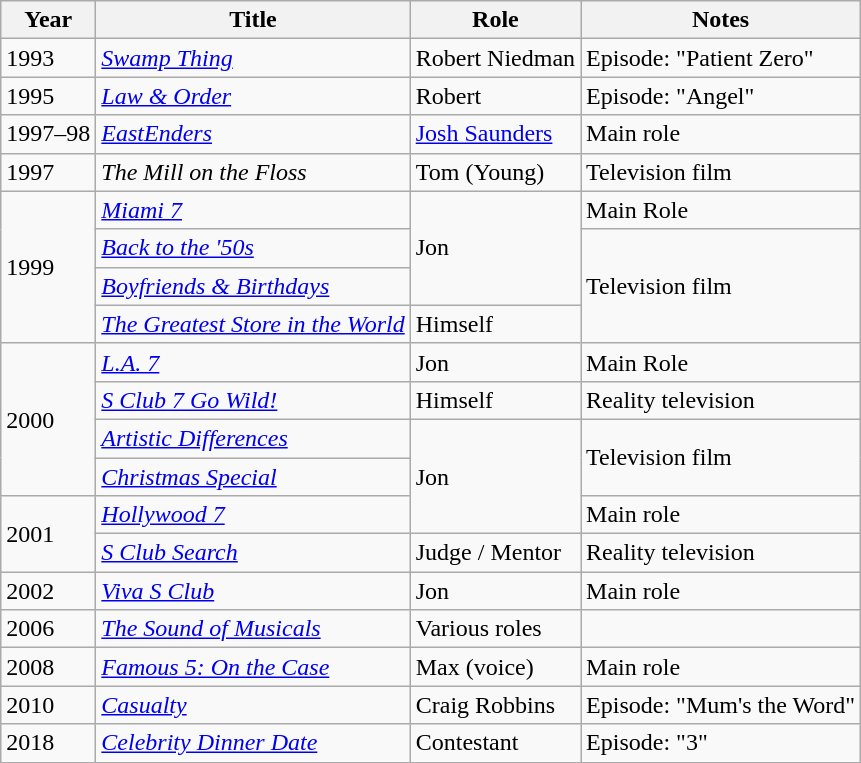<table class="wikitable">
<tr>
<th>Year</th>
<th>Title</th>
<th>Role</th>
<th class="unsortable">Notes</th>
</tr>
<tr>
<td>1993</td>
<td><em><a href='#'>Swamp Thing</a></em></td>
<td>Robert Niedman</td>
<td>Episode: "Patient Zero"</td>
</tr>
<tr>
<td>1995</td>
<td><em><a href='#'>Law & Order</a></em></td>
<td>Robert</td>
<td>Episode: "Angel"</td>
</tr>
<tr>
<td>1997–98</td>
<td><em><a href='#'>EastEnders</a></em></td>
<td><a href='#'>Josh Saunders</a></td>
<td>Main role</td>
</tr>
<tr>
<td>1997</td>
<td><em>The Mill on the Floss</em></td>
<td>Tom (Young)</td>
<td>Television film</td>
</tr>
<tr>
<td rowspan=4>1999</td>
<td><em><a href='#'>Miami 7</a></em></td>
<td rowspan=3>Jon</td>
<td>Main Role</td>
</tr>
<tr>
<td><em><a href='#'>Back to the '50s</a></em></td>
<td rowspan=3>Television film</td>
</tr>
<tr>
<td><em><a href='#'>Boyfriends & Birthdays</a></em></td>
</tr>
<tr>
<td><em><a href='#'>The Greatest Store in the World</a></em></td>
<td>Himself</td>
</tr>
<tr>
<td rowspan=4>2000</td>
<td><em><a href='#'>L.A. 7</a></em></td>
<td>Jon</td>
<td>Main Role</td>
</tr>
<tr>
<td><em><a href='#'>S Club 7 Go Wild!</a></em></td>
<td>Himself</td>
<td>Reality television</td>
</tr>
<tr>
<td><em><a href='#'>Artistic Differences</a></em></td>
<td rowspan=3>Jon</td>
<td rowspan=2>Television film</td>
</tr>
<tr>
<td><em><a href='#'>Christmas Special</a></em></td>
</tr>
<tr>
<td rowspan=2>2001</td>
<td><em><a href='#'>Hollywood 7</a></em></td>
<td>Main role</td>
</tr>
<tr>
<td><em><a href='#'>S Club Search</a></em></td>
<td>Judge / Mentor</td>
<td>Reality television</td>
</tr>
<tr>
<td>2002</td>
<td><em><a href='#'>Viva S Club</a></em></td>
<td>Jon</td>
<td>Main role</td>
</tr>
<tr>
<td>2006</td>
<td><em><a href='#'>The Sound of Musicals</a></em></td>
<td>Various roles</td>
<td></td>
</tr>
<tr>
<td>2008</td>
<td><em><a href='#'>Famous 5: On the Case</a></em></td>
<td>Max (voice)</td>
<td>Main role</td>
</tr>
<tr>
<td>2010</td>
<td><em><a href='#'>Casualty</a></em></td>
<td>Craig Robbins</td>
<td>Episode: "Mum's the Word"</td>
</tr>
<tr>
<td>2018</td>
<td><em><a href='#'>Celebrity Dinner Date</a></em></td>
<td>Contestant</td>
<td>Episode: "3"</td>
</tr>
<tr>
</tr>
</table>
